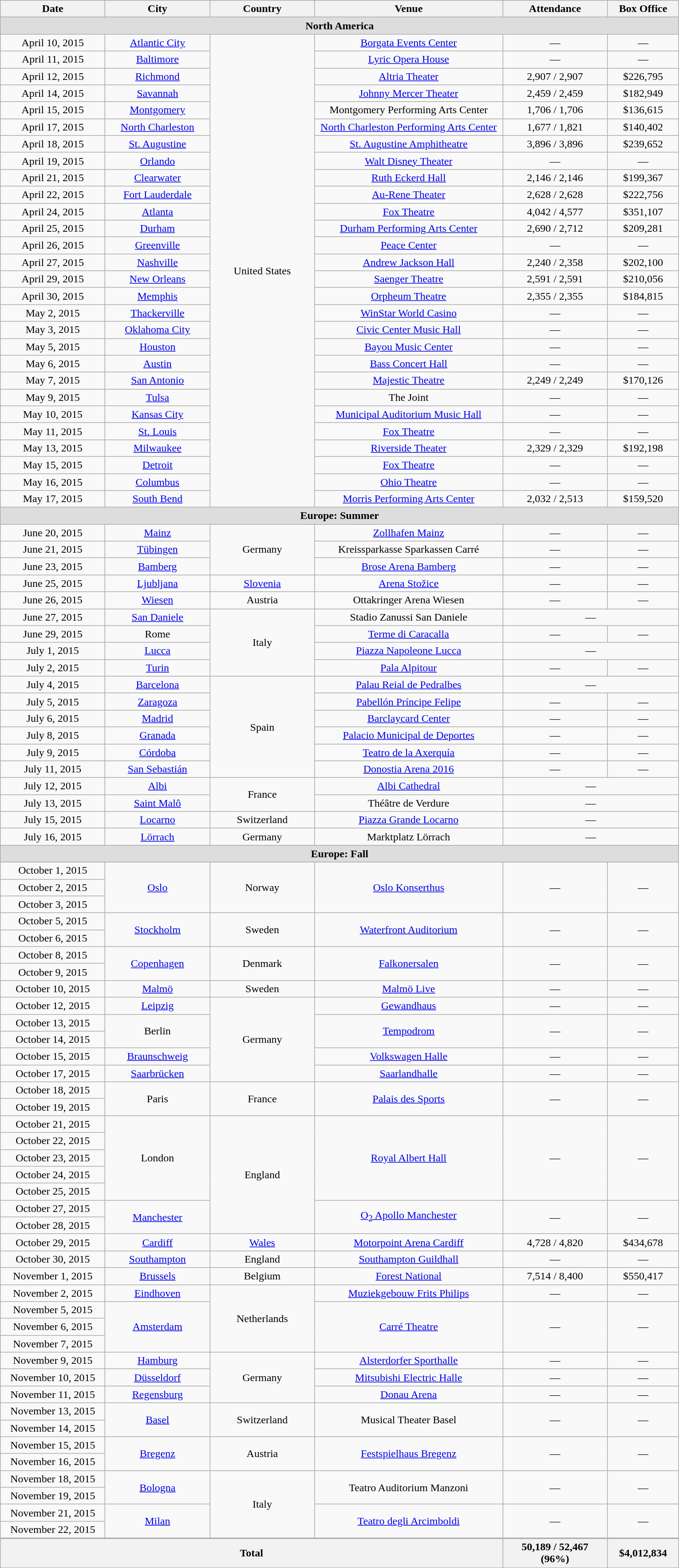<table class="wikitable" style="text-align:center;">
<tr>
<th width="150">Date</th>
<th width="150">City</th>
<th width="150">Country</th>
<th width="275">Venue</th>
<th width="150">Attendance</th>
<th width="100">Box Office</th>
</tr>
<tr>
<td colspan=8 style="background:#ddd;"><strong>North America</strong></td>
</tr>
<tr>
<td>April 10, 2015</td>
<td><a href='#'>Atlantic City</a></td>
<td rowspan="28">United States</td>
<td><a href='#'>Borgata Events Center</a></td>
<td>—</td>
<td>—</td>
</tr>
<tr>
<td>April 11, 2015</td>
<td><a href='#'>Baltimore</a></td>
<td><a href='#'>Lyric Opera House</a></td>
<td>—</td>
<td>—</td>
</tr>
<tr>
<td>April 12, 2015</td>
<td><a href='#'>Richmond</a></td>
<td><a href='#'>Altria Theater</a></td>
<td>2,907 / 2,907</td>
<td>$226,795</td>
</tr>
<tr>
<td>April 14, 2015</td>
<td><a href='#'>Savannah</a></td>
<td><a href='#'>Johnny Mercer Theater</a></td>
<td>2,459 / 2,459</td>
<td>$182,949</td>
</tr>
<tr>
<td>April 15, 2015</td>
<td><a href='#'>Montgomery</a></td>
<td>Montgomery Performing Arts Center</td>
<td>1,706 / 1,706</td>
<td>$136,615</td>
</tr>
<tr>
<td>April 17, 2015</td>
<td><a href='#'>North Charleston</a></td>
<td><a href='#'>North Charleston Performing Arts Center</a></td>
<td>1,677 / 1,821</td>
<td>$140,402</td>
</tr>
<tr>
<td>April 18, 2015</td>
<td><a href='#'>St. Augustine</a></td>
<td><a href='#'>St. Augustine Amphitheatre</a></td>
<td>3,896 / 3,896</td>
<td>$239,652</td>
</tr>
<tr>
<td>April 19, 2015</td>
<td><a href='#'>Orlando</a></td>
<td><a href='#'>Walt Disney Theater</a></td>
<td>—</td>
<td>—</td>
</tr>
<tr>
<td>April 21, 2015</td>
<td><a href='#'>Clearwater</a></td>
<td><a href='#'>Ruth Eckerd Hall</a></td>
<td>2,146 / 2,146</td>
<td>$199,367</td>
</tr>
<tr>
<td>April 22, 2015</td>
<td><a href='#'>Fort Lauderdale</a></td>
<td><a href='#'>Au-Rene Theater</a></td>
<td>2,628 / 2,628</td>
<td>$222,756</td>
</tr>
<tr>
<td>April 24, 2015</td>
<td><a href='#'>Atlanta</a></td>
<td><a href='#'>Fox Theatre</a></td>
<td>4,042 / 4,577</td>
<td>$351,107</td>
</tr>
<tr>
<td>April 25, 2015</td>
<td><a href='#'>Durham</a></td>
<td><a href='#'>Durham Performing Arts Center</a></td>
<td>2,690 / 2,712</td>
<td>$209,281</td>
</tr>
<tr>
<td>April 26, 2015</td>
<td><a href='#'>Greenville</a></td>
<td><a href='#'>Peace Center</a></td>
<td>—</td>
<td>—</td>
</tr>
<tr>
<td>April 27, 2015</td>
<td><a href='#'>Nashville</a></td>
<td><a href='#'>Andrew Jackson Hall</a></td>
<td>2,240 / 2,358</td>
<td>$202,100</td>
</tr>
<tr>
<td>April 29, 2015</td>
<td><a href='#'>New Orleans</a></td>
<td><a href='#'>Saenger Theatre</a></td>
<td>2,591 / 2,591</td>
<td>$210,056</td>
</tr>
<tr>
<td>April 30, 2015</td>
<td><a href='#'>Memphis</a></td>
<td><a href='#'>Orpheum Theatre</a></td>
<td>2,355 / 2,355</td>
<td>$184,815</td>
</tr>
<tr>
<td>May 2, 2015</td>
<td><a href='#'>Thackerville</a></td>
<td><a href='#'>WinStar World Casino</a></td>
<td>—</td>
<td>—</td>
</tr>
<tr>
<td>May 3, 2015</td>
<td><a href='#'>Oklahoma City</a></td>
<td><a href='#'>Civic Center Music Hall</a></td>
<td>—</td>
<td>—</td>
</tr>
<tr>
<td>May 5, 2015</td>
<td><a href='#'>Houston</a></td>
<td><a href='#'>Bayou Music Center</a></td>
<td>—</td>
<td>—</td>
</tr>
<tr>
<td>May 6, 2015</td>
<td><a href='#'>Austin</a></td>
<td><a href='#'>Bass Concert Hall</a></td>
<td>—</td>
<td>—</td>
</tr>
<tr>
<td>May 7, 2015</td>
<td><a href='#'>San Antonio</a></td>
<td><a href='#'>Majestic Theatre</a></td>
<td>2,249 / 2,249</td>
<td>$170,126</td>
</tr>
<tr>
<td>May 9, 2015</td>
<td><a href='#'>Tulsa</a></td>
<td>The Joint</td>
<td>—</td>
<td>—</td>
</tr>
<tr>
<td>May 10, 2015</td>
<td><a href='#'>Kansas City</a></td>
<td><a href='#'>Municipal Auditorium Music Hall</a></td>
<td>—</td>
<td>—</td>
</tr>
<tr>
<td>May 11, 2015</td>
<td><a href='#'>St. Louis</a></td>
<td><a href='#'>Fox Theatre</a></td>
<td>—</td>
<td>—</td>
</tr>
<tr>
<td>May 13, 2015</td>
<td><a href='#'>Milwaukee</a></td>
<td><a href='#'>Riverside Theater</a></td>
<td>2,329 / 2,329</td>
<td>$192,198</td>
</tr>
<tr>
<td>May 15, 2015</td>
<td><a href='#'>Detroit</a></td>
<td><a href='#'>Fox Theatre</a></td>
<td>—</td>
<td>—</td>
</tr>
<tr>
<td>May 16, 2015</td>
<td><a href='#'>Columbus</a></td>
<td><a href='#'>Ohio Theatre</a></td>
<td>—</td>
<td>—</td>
</tr>
<tr>
<td>May 17, 2015</td>
<td><a href='#'>South Bend</a></td>
<td><a href='#'>Morris Performing Arts Center</a></td>
<td>2,032 / 2,513</td>
<td>$159,520</td>
</tr>
<tr>
<td colspan=8 style="background:#ddd;"><strong>Europe: Summer</strong></td>
</tr>
<tr>
<td>June 20, 2015</td>
<td><a href='#'>Mainz</a></td>
<td rowspan="3">Germany</td>
<td><a href='#'>Zollhafen Mainz</a></td>
<td>—</td>
<td>—</td>
</tr>
<tr>
<td>June 21, 2015</td>
<td><a href='#'>Tübingen</a></td>
<td>Kreissparkasse Sparkassen Carré</td>
<td>—</td>
<td>—</td>
</tr>
<tr>
<td>June 23, 2015</td>
<td><a href='#'>Bamberg</a></td>
<td><a href='#'>Brose Arena Bamberg</a></td>
<td>—</td>
<td>—</td>
</tr>
<tr>
<td>June 25, 2015</td>
<td><a href='#'>Ljubljana</a></td>
<td><a href='#'>Slovenia</a></td>
<td><a href='#'>Arena Stožice</a></td>
<td>—</td>
<td>—</td>
</tr>
<tr>
<td>June 26, 2015</td>
<td><a href='#'>Wiesen</a></td>
<td>Austria</td>
<td>Ottakringer Arena Wiesen</td>
<td>—</td>
<td>—</td>
</tr>
<tr>
<td>June 27, 2015</td>
<td><a href='#'>San Daniele</a></td>
<td rowspan="4">Italy</td>
<td>Stadio Zanussi San Daniele</td>
<td colspan="2">—</td>
</tr>
<tr>
<td>June 29, 2015</td>
<td>Rome</td>
<td><a href='#'>Terme di Caracalla</a></td>
<td>—</td>
<td>—</td>
</tr>
<tr>
<td>July 1, 2015</td>
<td><a href='#'>Lucca</a></td>
<td><a href='#'>Piazza Napoleone Lucca</a></td>
<td colspan="2">—</td>
</tr>
<tr>
<td>July 2, 2015</td>
<td><a href='#'>Turin</a></td>
<td><a href='#'>Pala Alpitour</a></td>
<td>—</td>
<td>—</td>
</tr>
<tr>
<td>July 4, 2015</td>
<td><a href='#'>Barcelona</a></td>
<td rowspan="6">Spain</td>
<td><a href='#'>Palau Reial de Pedralbes</a></td>
<td colspan="2">—</td>
</tr>
<tr>
<td>July 5, 2015</td>
<td><a href='#'>Zaragoza</a></td>
<td><a href='#'>Pabellón Príncipe Felipe</a></td>
<td>—</td>
<td>—</td>
</tr>
<tr>
<td>July 6, 2015</td>
<td><a href='#'>Madrid</a></td>
<td><a href='#'>Barclaycard Center</a></td>
<td>—</td>
<td>—</td>
</tr>
<tr>
<td>July 8, 2015</td>
<td><a href='#'>Granada</a></td>
<td><a href='#'>Palacio Municipal de Deportes</a></td>
<td>—</td>
<td>—</td>
</tr>
<tr>
<td>July 9, 2015</td>
<td><a href='#'>Córdoba</a></td>
<td><a href='#'>Teatro de la Axerquía</a></td>
<td>—</td>
<td>—</td>
</tr>
<tr>
<td>July 11, 2015</td>
<td><a href='#'>San Sebastián</a></td>
<td><a href='#'>Donostia Arena 2016</a></td>
<td>—</td>
<td>—</td>
</tr>
<tr>
<td>July 12, 2015</td>
<td><a href='#'>Albi</a></td>
<td rowspan="2">France</td>
<td><a href='#'>Albi Cathedral</a></td>
<td colspan="2">—</td>
</tr>
<tr>
<td>July 13, 2015</td>
<td><a href='#'>Saint Malô</a></td>
<td>Théâtre de Verdure</td>
<td colspan="2">—</td>
</tr>
<tr>
<td>July 15, 2015</td>
<td><a href='#'>Locarno</a></td>
<td>Switzerland</td>
<td><a href='#'>Piazza Grande Locarno</a></td>
<td colspan="2">—</td>
</tr>
<tr>
<td>July 16, 2015</td>
<td><a href='#'>Lörrach</a></td>
<td>Germany</td>
<td>Marktplatz Lörrach</td>
<td colspan="2">—</td>
</tr>
<tr>
<td colspan=7 style="background:#ddd;"><strong>Europe: Fall</strong></td>
</tr>
<tr>
<td>October 1, 2015</td>
<td rowspan="3"><a href='#'>Oslo</a></td>
<td rowspan="3">Norway</td>
<td rowspan="3"><a href='#'>Oslo Konserthus</a></td>
<td rowspan="3">—</td>
<td rowspan="3">—</td>
</tr>
<tr>
<td>October 2, 2015</td>
</tr>
<tr>
<td>October 3, 2015</td>
</tr>
<tr>
<td>October 5, 2015</td>
<td rowspan="2"><a href='#'>Stockholm</a></td>
<td rowspan="2">Sweden</td>
<td rowspan="2"><a href='#'>Waterfront Auditorium</a></td>
<td rowspan="2">—</td>
<td rowspan="2">—</td>
</tr>
<tr>
<td>October 6, 2015</td>
</tr>
<tr>
<td>October 8, 2015</td>
<td rowspan="2"><a href='#'>Copenhagen</a></td>
<td rowspan="2">Denmark</td>
<td rowspan="2"><a href='#'>Falkonersalen</a></td>
<td rowspan="2">—</td>
<td rowspan="2">—</td>
</tr>
<tr>
<td>October 9, 2015</td>
</tr>
<tr>
<td>October 10, 2015</td>
<td><a href='#'>Malmö</a></td>
<td>Sweden</td>
<td><a href='#'>Malmö Live</a></td>
<td>—</td>
<td>—</td>
</tr>
<tr>
<td>October 12, 2015</td>
<td><a href='#'>Leipzig</a></td>
<td rowspan="5">Germany</td>
<td><a href='#'>Gewandhaus</a></td>
<td>—</td>
<td>—</td>
</tr>
<tr>
<td>October 13, 2015</td>
<td rowspan="2">Berlin</td>
<td rowspan="2"><a href='#'>Tempodrom</a></td>
<td rowspan="2">—</td>
<td rowspan="2">—</td>
</tr>
<tr>
<td>October 14, 2015</td>
</tr>
<tr>
<td>October 15, 2015</td>
<td><a href='#'>Braunschweig</a></td>
<td><a href='#'>Volkswagen Halle</a></td>
<td>—</td>
<td>—</td>
</tr>
<tr>
<td>October 17, 2015</td>
<td><a href='#'>Saarbrücken</a></td>
<td><a href='#'>Saarlandhalle</a></td>
<td>—</td>
<td>—</td>
</tr>
<tr>
<td>October 18, 2015</td>
<td rowspan="2">Paris</td>
<td rowspan="2">France</td>
<td rowspan="2"><a href='#'>Palais des Sports</a></td>
<td rowspan="2">—</td>
<td rowspan="2">—</td>
</tr>
<tr>
<td>October 19, 2015</td>
</tr>
<tr>
<td>October 21, 2015</td>
<td rowspan="5">London</td>
<td rowspan="7">England</td>
<td rowspan="5"><a href='#'>Royal Albert Hall</a></td>
<td rowspan="5">—</td>
<td rowspan="5">—</td>
</tr>
<tr>
<td>October 22, 2015</td>
</tr>
<tr>
<td>October 23, 2015</td>
</tr>
<tr>
<td>October 24, 2015</td>
</tr>
<tr>
<td>October 25, 2015</td>
</tr>
<tr>
<td>October 27, 2015</td>
<td rowspan="2"><a href='#'>Manchester</a></td>
<td rowspan="2"><a href='#'>O<sub>2</sub> Apollo Manchester</a></td>
<td rowspan="2">—</td>
<td rowspan="2">—</td>
</tr>
<tr>
<td>October 28, 2015</td>
</tr>
<tr>
<td>October 29, 2015</td>
<td><a href='#'>Cardiff</a></td>
<td><a href='#'>Wales</a></td>
<td><a href='#'>Motorpoint Arena Cardiff</a></td>
<td>4,728 / 4,820</td>
<td>$434,678</td>
</tr>
<tr>
<td>October 30, 2015</td>
<td><a href='#'>Southampton</a></td>
<td>England</td>
<td><a href='#'>Southampton Guildhall</a></td>
<td>—</td>
<td>—</td>
</tr>
<tr>
<td>November 1, 2015</td>
<td><a href='#'>Brussels</a></td>
<td>Belgium</td>
<td><a href='#'>Forest National</a></td>
<td>7,514 / 8,400</td>
<td>$550,417</td>
</tr>
<tr>
<td>November 2, 2015</td>
<td><a href='#'>Eindhoven</a></td>
<td rowspan="4">Netherlands</td>
<td><a href='#'>Muziekgebouw Frits Philips</a></td>
<td>—</td>
<td>—</td>
</tr>
<tr>
<td>November 5, 2015</td>
<td rowspan="3"><a href='#'>Amsterdam</a></td>
<td rowspan="3"><a href='#'>Carré Theatre</a></td>
<td rowspan="3">—</td>
<td rowspan="3">—</td>
</tr>
<tr>
<td>November 6, 2015</td>
</tr>
<tr>
<td>November 7, 2015</td>
</tr>
<tr>
<td>November 9, 2015</td>
<td><a href='#'>Hamburg</a></td>
<td rowspan="3">Germany</td>
<td><a href='#'>Alsterdorfer Sporthalle</a></td>
<td>—</td>
<td>—</td>
</tr>
<tr>
<td>November 10, 2015</td>
<td><a href='#'>Düsseldorf</a></td>
<td><a href='#'>Mitsubishi Electric Halle</a></td>
<td>—</td>
<td>—</td>
</tr>
<tr>
<td>November 11, 2015</td>
<td><a href='#'>Regensburg</a></td>
<td><a href='#'>Donau Arena</a></td>
<td>—</td>
<td>—</td>
</tr>
<tr>
<td>November 13, 2015</td>
<td rowspan="2"><a href='#'>Basel</a></td>
<td rowspan="2">Switzerland</td>
<td rowspan="2">Musical Theater Basel</td>
<td rowspan="2">—</td>
<td rowspan="2">—</td>
</tr>
<tr>
<td>November 14, 2015</td>
</tr>
<tr>
<td>November 15, 2015</td>
<td rowspan="2"><a href='#'>Bregenz</a></td>
<td rowspan="2">Austria</td>
<td rowspan="2"><a href='#'>Festspielhaus Bregenz</a></td>
<td rowspan="2">—</td>
<td rowspan="2">—</td>
</tr>
<tr>
<td>November 16, 2015</td>
</tr>
<tr>
<td>November 18, 2015</td>
<td rowspan="2"><a href='#'>Bologna</a></td>
<td rowspan="4">Italy</td>
<td rowspan="2">Teatro Auditorium Manzoni</td>
<td rowspan="2">—</td>
<td rowspan="2">—</td>
</tr>
<tr>
<td>November 19, 2015</td>
</tr>
<tr>
<td>November 21, 2015</td>
<td rowspan="2"><a href='#'>Milan</a></td>
<td rowspan="2"><a href='#'>Teatro degli Arcimboldi</a></td>
<td rowspan="2">—</td>
<td rowspan="2">—</td>
</tr>
<tr>
<td>November 22, 2015</td>
</tr>
<tr style="border-top:2px solid #aaaaaa">
<th colspan="4">Total</th>
<th>50,189 / 52,467 <br> (96%)</th>
<th>$4,012,834</th>
</tr>
<tr>
</tr>
</table>
